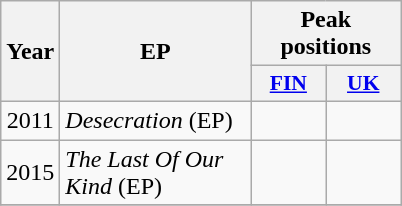<table class="wikitable">
<tr>
<th align="center" rowspan="2" width="10">Year</th>
<th align="center" rowspan="2" width="120">EP</th>
<th align="center" colspan="2" width="20">Peak positions</th>
</tr>
<tr>
<th scope="col" style="width:3em;font-size:90%;"><a href='#'>FIN</a><br></th>
<th scope="col" style="width:3em;font-size:90%;"><a href='#'>UK</a><br></th>
</tr>
<tr>
<td style="text-align:center;">2011</td>
<td><em>Desecration</em> (EP)</td>
<td style="text-align:center;"></td>
<td style="text-align:center;"></td>
</tr>
<tr>
<td style="text-align:center;">2015</td>
<td><em>The Last Of Our Kind</em> (EP)</td>
<td style="text-align:center;"></td>
<td style="text-align:center;"></td>
</tr>
<tr>
</tr>
</table>
